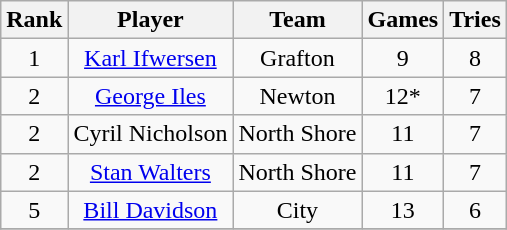<table class="wikitable sortable" style="text-align: center;">
<tr>
<th>Rank</th>
<th>Player</th>
<th>Team</th>
<th>Games</th>
<th>Tries</th>
</tr>
<tr>
<td>1</td>
<td><a href='#'>Karl Ifwersen</a></td>
<td>Grafton</td>
<td>9</td>
<td>8</td>
</tr>
<tr>
<td>2</td>
<td><a href='#'>George Iles</a></td>
<td>Newton</td>
<td>12*</td>
<td>7</td>
</tr>
<tr>
<td>2</td>
<td>Cyril Nicholson</td>
<td>North Shore</td>
<td>11</td>
<td>7</td>
</tr>
<tr>
<td>2</td>
<td><a href='#'>Stan Walters</a></td>
<td>North Shore</td>
<td>11</td>
<td>7</td>
</tr>
<tr>
<td>5</td>
<td><a href='#'>Bill Davidson</a></td>
<td>City</td>
<td>13</td>
<td>6</td>
</tr>
<tr>
</tr>
</table>
